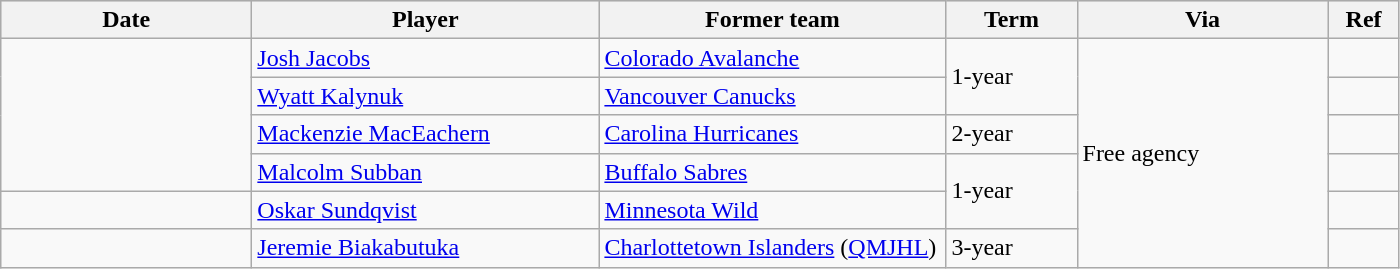<table class="wikitable">
<tr style="background:#ddd; text-align:center;">
<th style="width: 10em;">Date</th>
<th style="width: 14em;">Player</th>
<th style="width: 14em;">Former team</th>
<th style="width: 5em;">Term</th>
<th style="width: 10em;">Via</th>
<th style="width: 2.5em;">Ref</th>
</tr>
<tr>
<td rowspan=4></td>
<td><a href='#'>Josh Jacobs</a></td>
<td><a href='#'>Colorado Avalanche</a></td>
<td rowspan="2">1-year</td>
<td rowspan="6">Free agency</td>
<td></td>
</tr>
<tr>
<td><a href='#'>Wyatt Kalynuk</a></td>
<td><a href='#'>Vancouver Canucks</a></td>
<td></td>
</tr>
<tr>
<td><a href='#'>Mackenzie MacEachern</a></td>
<td><a href='#'>Carolina Hurricanes</a></td>
<td>2-year</td>
<td></td>
</tr>
<tr>
<td><a href='#'>Malcolm Subban</a></td>
<td><a href='#'>Buffalo Sabres</a></td>
<td rowspan="2">1-year</td>
<td></td>
</tr>
<tr>
<td></td>
<td><a href='#'>Oskar Sundqvist</a></td>
<td><a href='#'>Minnesota Wild</a></td>
<td></td>
</tr>
<tr>
<td></td>
<td><a href='#'>Jeremie Biakabutuka</a></td>
<td><a href='#'>Charlottetown Islanders</a> (<a href='#'>QMJHL</a>)</td>
<td>3-year</td>
<td></td>
</tr>
</table>
